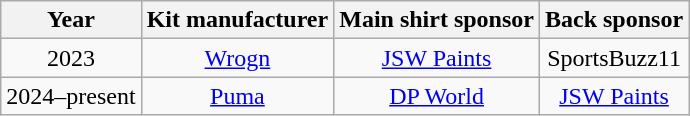<table class="wikitable" style="text-align: center;">
<tr>
<th>Year</th>
<th>Kit manufacturer</th>
<th>Main shirt sponsor</th>
<th>Back sponsor</th>
</tr>
<tr>
<td>2023</td>
<td><a href='#'>Wrogn</a></td>
<td><a href='#'>JSW Paints</a></td>
<td>SportsBuzz11</td>
</tr>
<tr>
<td>2024–present</td>
<td><a href='#'>Puma</a></td>
<td><a href='#'>DP World</a></td>
<td><a href='#'>JSW Paints</a></td>
</tr>
</table>
